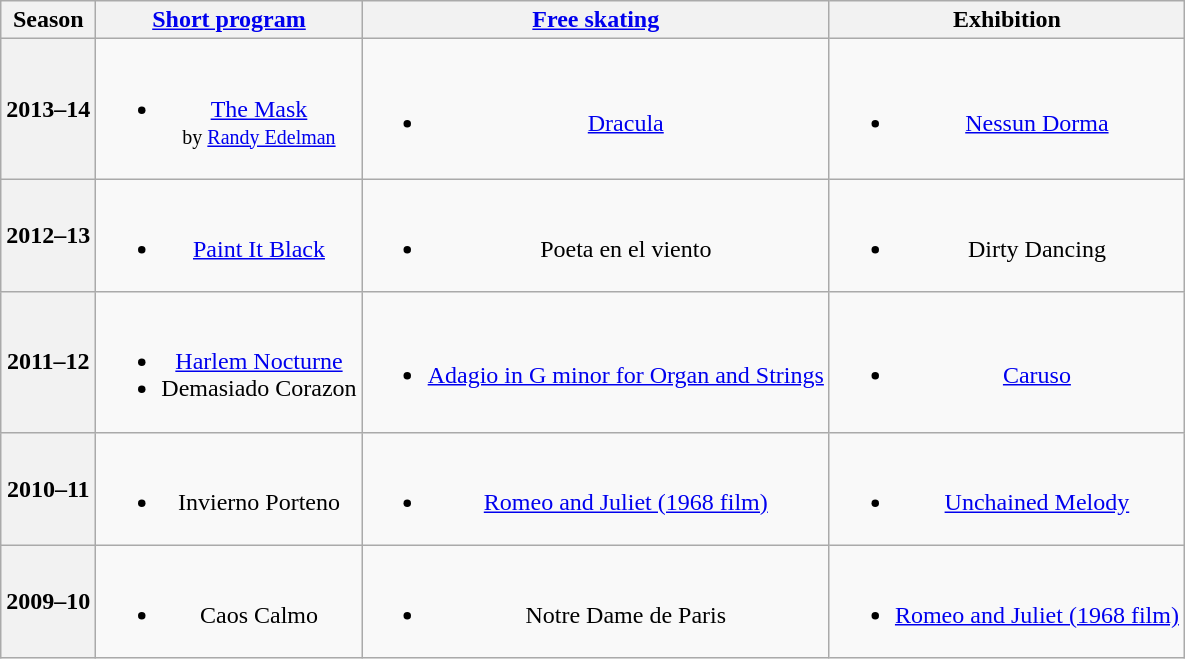<table class="wikitable" style="text-align:center">
<tr>
<th>Season</th>
<th><a href='#'>Short program</a></th>
<th><a href='#'>Free skating</a></th>
<th>Exhibition</th>
</tr>
<tr>
<th>2013–14 <br> </th>
<td><br><ul><li><a href='#'>The Mask</a> <br><small> by <a href='#'>Randy Edelman</a> </small></li></ul></td>
<td><br><ul><li><a href='#'>Dracula</a> <br></li></ul></td>
<td><br><ul><li><a href='#'>Nessun Dorma</a> <br></li></ul></td>
</tr>
<tr>
<th>2012–13 <br> </th>
<td><br><ul><li><a href='#'>Paint It Black</a> <br></li></ul></td>
<td><br><ul><li>Poeta en el viento <br></li></ul></td>
<td><br><ul><li>Dirty Dancing</li></ul></td>
</tr>
<tr>
<th>2011–12 <br> </th>
<td><br><ul><li><a href='#'>Harlem Nocturne</a> <br></li><li>Demasiado Corazon <br></li></ul></td>
<td><br><ul><li><a href='#'>Adagio in G minor for Organ and Strings</a> <br></li></ul></td>
<td><br><ul><li><a href='#'>Caruso</a> <br></li></ul></td>
</tr>
<tr>
<th>2010–11 <br> </th>
<td><br><ul><li>Invierno Porteno <br></li></ul></td>
<td><br><ul><li><a href='#'>Romeo and Juliet (1968 film)</a> <br></li></ul></td>
<td><br><ul><li><a href='#'>Unchained Melody</a> <br></li></ul></td>
</tr>
<tr>
<th>2009–10 <br> </th>
<td><br><ul><li>Caos Calmo <br></li></ul></td>
<td><br><ul><li>Notre Dame de Paris <br></li></ul></td>
<td><br><ul><li><a href='#'>Romeo and Juliet (1968 film)</a> <br></li></ul></td>
</tr>
</table>
